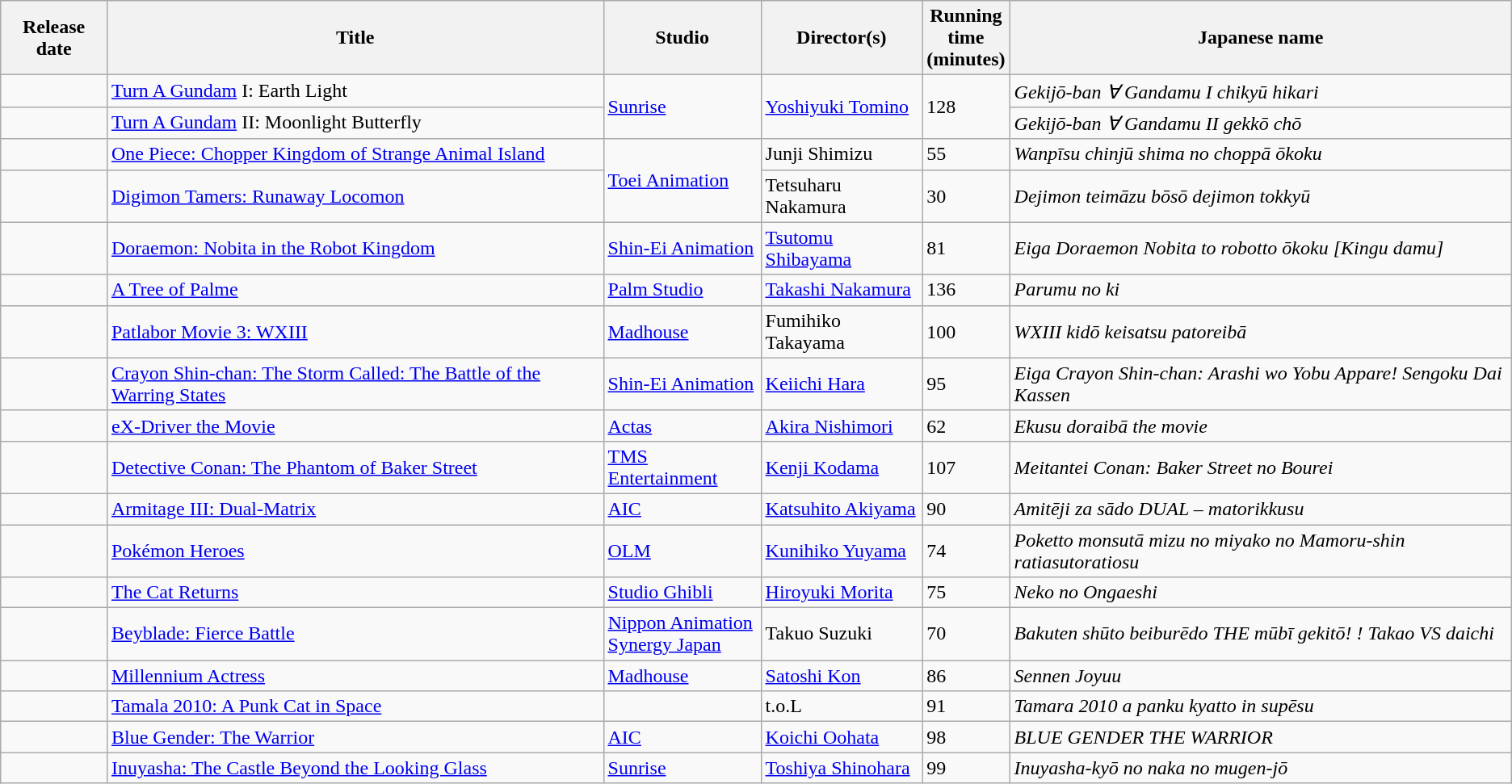<table class="wikitable sortable" border="1">
<tr>
<th>Release date</th>
<th>Title</th>
<th>Studio</th>
<th>Director(s)</th>
<th width="10px">Running time (minutes)</th>
<th>Japanese name</th>
</tr>
<tr>
<td></td>
<td><a href='#'>Turn A Gundam</a> I: Earth Light</td>
<td rowspan="2"><a href='#'>Sunrise</a></td>
<td rowspan="2"><a href='#'>Yoshiyuki Tomino</a></td>
<td rowspan="2">128</td>
<td><em>Gekijō-ban ∀ Gandamu I chikyū hikari</em></td>
</tr>
<tr>
<td></td>
<td><a href='#'>Turn A Gundam</a> II: Moonlight Butterfly</td>
<td><em>Gekijō-ban ∀ Gandamu II gekkō chō</em></td>
</tr>
<tr>
<td></td>
<td><a href='#'>One Piece: Chopper Kingdom of Strange Animal Island</a></td>
<td rowspan="2"><a href='#'>Toei Animation</a></td>
<td>Junji Shimizu</td>
<td>55</td>
<td><em>Wanpīsu chinjū shima no choppā ōkoku</em></td>
</tr>
<tr>
<td></td>
<td><a href='#'>Digimon Tamers: Runaway Locomon</a></td>
<td>Tetsuharu Nakamura</td>
<td>30</td>
<td><em>Dejimon teimāzu bōsō dejimon tokkyū</em></td>
</tr>
<tr>
<td></td>
<td><a href='#'>Doraemon: Nobita in the Robot Kingdom</a></td>
<td><a href='#'>Shin-Ei Animation</a></td>
<td><a href='#'>Tsutomu Shibayama</a></td>
<td>81</td>
<td><em>Eiga Doraemon Nobita to robotto ōkoku [Kingu damu]</em></td>
</tr>
<tr>
<td></td>
<td><a href='#'>A Tree of Palme</a></td>
<td><a href='#'>Palm Studio</a></td>
<td><a href='#'>Takashi Nakamura</a></td>
<td>136</td>
<td><em>Parumu no ki</em></td>
</tr>
<tr>
<td></td>
<td><a href='#'>Patlabor Movie 3: WXIII</a></td>
<td><a href='#'>Madhouse</a></td>
<td>Fumihiko Takayama</td>
<td>100</td>
<td><em>WXIII kidō keisatsu patoreibā</em></td>
</tr>
<tr>
<td></td>
<td><a href='#'>Crayon Shin-chan: The Storm Called: The Battle of the Warring States</a></td>
<td><a href='#'>Shin-Ei Animation</a></td>
<td><a href='#'>Keiichi Hara</a></td>
<td>95</td>
<td><em>Eiga Crayon Shin-chan: Arashi wo Yobu Appare! Sengoku Dai Kassen</em></td>
</tr>
<tr>
<td></td>
<td><a href='#'>eX-Driver the Movie</a></td>
<td><a href='#'>Actas</a></td>
<td><a href='#'>Akira Nishimori</a></td>
<td>62</td>
<td><em>Ekusu doraibā the movie</em></td>
</tr>
<tr>
<td></td>
<td><a href='#'>Detective Conan: The Phantom of Baker Street</a></td>
<td><a href='#'>TMS Entertainment</a></td>
<td><a href='#'>Kenji Kodama</a></td>
<td>107</td>
<td><em>Meitantei Conan: Baker Street no Bourei</em></td>
</tr>
<tr>
<td></td>
<td><a href='#'>Armitage III: Dual-Matrix</a></td>
<td><a href='#'>AIC</a></td>
<td><a href='#'>Katsuhito Akiyama</a></td>
<td>90</td>
<td><em>Amitēji za sādo DUAL – matorikkusu</em></td>
</tr>
<tr>
<td></td>
<td><a href='#'>Pokémon Heroes</a></td>
<td><a href='#'>OLM</a></td>
<td><a href='#'>Kunihiko Yuyama</a></td>
<td>74</td>
<td><em>Poketto monsutā mizu no miyako no Mamoru-shin ratiasutoratiosu</em></td>
</tr>
<tr>
<td></td>
<td><a href='#'>The Cat Returns</a></td>
<td><a href='#'>Studio Ghibli</a></td>
<td><a href='#'>Hiroyuki Morita</a></td>
<td>75</td>
<td><em>Neko no Ongaeshi</em></td>
</tr>
<tr>
<td></td>
<td><a href='#'>Beyblade: Fierce Battle</a></td>
<td><a href='#'>Nippon Animation</a><br><a href='#'>Synergy Japan</a></td>
<td>Takuo Suzuki</td>
<td>70</td>
<td><em>Bakuten shūto beiburēdo THE mūbī gekitō! ! Takao VS daichi</em></td>
</tr>
<tr>
<td></td>
<td><a href='#'>Millennium Actress</a></td>
<td><a href='#'>Madhouse</a></td>
<td><a href='#'>Satoshi Kon</a></td>
<td>86</td>
<td><em>Sennen Joyuu</em></td>
</tr>
<tr>
<td></td>
<td><a href='#'>Tamala 2010: A Punk Cat in Space</a></td>
<td></td>
<td>t.o.L</td>
<td>91</td>
<td><em>Tamara 2010 a panku kyatto in supēsu</em></td>
</tr>
<tr>
<td></td>
<td><a href='#'>Blue Gender: The Warrior</a></td>
<td><a href='#'>AIC</a></td>
<td><a href='#'>Koichi Oohata</a></td>
<td>98</td>
<td><em>BLUE GENDER THE WARRIOR</em></td>
</tr>
<tr>
<td></td>
<td><a href='#'>Inuyasha: The Castle Beyond the Looking Glass</a></td>
<td><a href='#'>Sunrise</a></td>
<td><a href='#'>Toshiya Shinohara</a></td>
<td>99</td>
<td><em>Inuyasha-kyō no naka no mugen-jō</em></td>
</tr>
</table>
